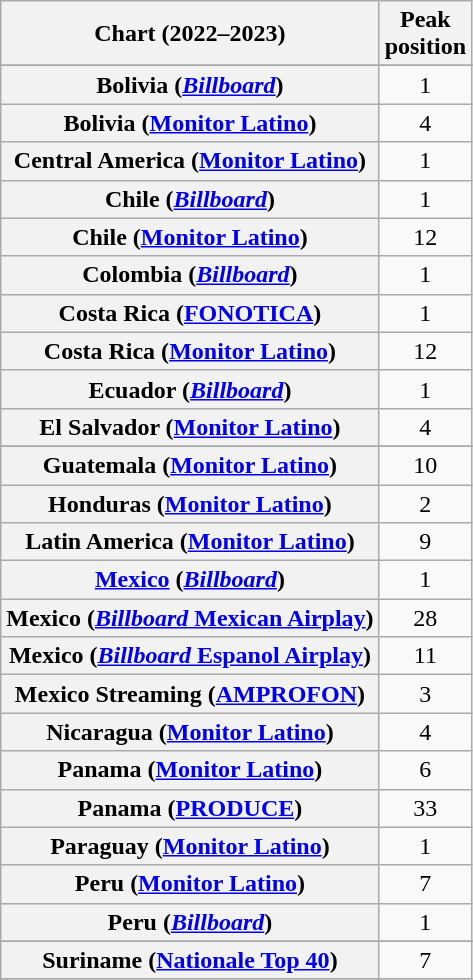<table class="wikitable sortable plainrowheaders" style="text-align:center">
<tr>
<th scope="col">Chart (2022–2023)</th>
<th scope="col">Peak<br>position</th>
</tr>
<tr>
</tr>
<tr>
<th scope="row">Bolivia (<em><a href='#'>Billboard</a></em>)</th>
<td>1</td>
</tr>
<tr>
<th scope="row">Bolivia (<a href='#'>Monitor Latino</a>)</th>
<td>4</td>
</tr>
<tr>
<th scope="row">Central America (<a href='#'>Monitor Latino</a>)</th>
<td>1</td>
</tr>
<tr>
<th scope="row">Chile (<em><a href='#'>Billboard</a></em>)</th>
<td>1</td>
</tr>
<tr>
<th scope="row">Chile (<a href='#'>Monitor Latino</a>)</th>
<td>12</td>
</tr>
<tr>
<th scope="row">Colombia (<em><a href='#'>Billboard</a></em>)</th>
<td>1</td>
</tr>
<tr>
<th scope="row">Costa Rica (<a href='#'>FONOTICA</a>)</th>
<td>1</td>
</tr>
<tr>
<th scope="row">Costa Rica (<a href='#'>Monitor Latino</a>)</th>
<td>12</td>
</tr>
<tr>
<th scope="row">Ecuador (<em><a href='#'>Billboard</a></em>)</th>
<td>1</td>
</tr>
<tr>
<th scope="row">El Salvador (<a href='#'>Monitor Latino</a>)</th>
<td>4</td>
</tr>
<tr>
</tr>
<tr>
<th scope="row">Guatemala (<a href='#'>Monitor Latino</a>)</th>
<td>10</td>
</tr>
<tr>
<th scope="row">Honduras (<a href='#'>Monitor Latino</a>)</th>
<td>2</td>
</tr>
<tr>
<th scope="row">Latin America (<a href='#'>Monitor Latino</a>)</th>
<td>9</td>
</tr>
<tr>
<th scope="row"><a href='#'>Mexico</a> (<em><a href='#'>Billboard</a></em>)</th>
<td>1</td>
</tr>
<tr>
<th scope="row">Mexico (<a href='#'><em>Billboard</em> Mexican Airplay</a>)</th>
<td>28</td>
</tr>
<tr>
<th scope="row">Mexico (<a href='#'><em>Billboard</em> Espanol Airplay</a>)</th>
<td>11</td>
</tr>
<tr>
<th scope="row">Mexico Streaming (<a href='#'>AMPROFON</a>)</th>
<td>3</td>
</tr>
<tr>
<th scope="row">Nicaragua (<a href='#'>Monitor Latino</a>)</th>
<td>4</td>
</tr>
<tr>
<th scope="row">Panama (<a href='#'>Monitor Latino</a>)</th>
<td>6</td>
</tr>
<tr>
<th scope="row">Panama (<a href='#'>PRODUCE</a>)</th>
<td>33</td>
</tr>
<tr>
<th scope="row">Paraguay (<a href='#'>Monitor Latino</a>)</th>
<td>1</td>
</tr>
<tr>
<th scope="row">Peru (<a href='#'>Monitor Latino</a>)</th>
<td>7</td>
</tr>
<tr>
<th scope="row">Peru (<em><a href='#'>Billboard</a></em>)</th>
<td>1</td>
</tr>
<tr>
</tr>
<tr>
</tr>
<tr>
<th scope="row">Suriname (<a href='#'>Nationale Top 40</a>)</th>
<td>7</td>
</tr>
<tr>
</tr>
<tr>
</tr>
<tr>
</tr>
<tr>
</tr>
</table>
